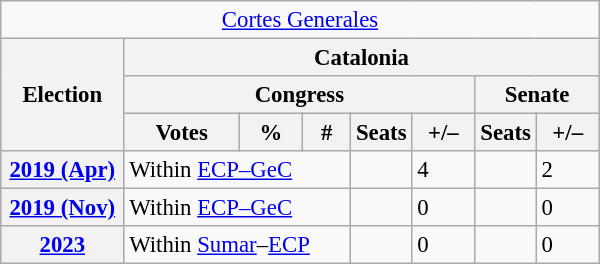<table class="wikitable" style="font-size:95%; text-align:left;">
<tr>
<td colspan="8" align="center"><a href='#'>Cortes Generales</a></td>
</tr>
<tr>
<th rowspan="3" width="75">Election</th>
<th colspan="7">Catalonia</th>
</tr>
<tr>
<th colspan="5">Congress</th>
<th colspan="2">Senate</th>
</tr>
<tr>
<th width="70">Votes</th>
<th width="35">%</th>
<th width="25">#</th>
<th>Seats</th>
<th width="35">+/–</th>
<th>Seats</th>
<th width="35">+/–</th>
</tr>
<tr>
<th><a href='#'>2019 (Apr)</a></th>
<td colspan="3">Within <a href='#'>ECP–GeC</a></td>
<td></td>
<td>4</td>
<td></td>
<td>2</td>
</tr>
<tr>
<th><a href='#'>2019 (Nov)</a></th>
<td colspan="3">Within <a href='#'>ECP–GeC</a></td>
<td></td>
<td>0</td>
<td></td>
<td>0</td>
</tr>
<tr>
<th><a href='#'>2023</a></th>
<td colspan="3">Within <a href='#'>Sumar</a>–<a href='#'>ECP</a></td>
<td></td>
<td>0</td>
<td></td>
<td>0</td>
</tr>
</table>
